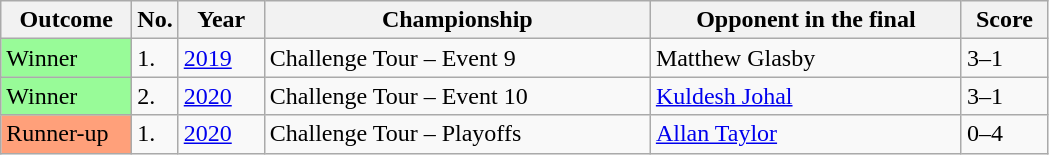<table class="sortable wikitable">
<tr>
<th width="80">Outcome</th>
<th width="20">No.</th>
<th width="50">Year</th>
<th width="250">Championship</th>
<th width="200">Opponent in the final</th>
<th width="50">Score</th>
</tr>
<tr>
<td style="background:#98fb98;">Winner</td>
<td>1.</td>
<td><a href='#'>2019</a></td>
<td>Challenge Tour – Event 9</td>
<td> Matthew Glasby</td>
<td>3–1</td>
</tr>
<tr>
<td style="background:#98FB98">Winner</td>
<td>2.</td>
<td><a href='#'>2020</a></td>
<td>Challenge Tour – Event 10</td>
<td> <a href='#'>Kuldesh Johal</a></td>
<td>3–1</td>
</tr>
<tr>
<td style="background:#ffa07a;">Runner-up</td>
<td>1.</td>
<td><a href='#'>2020</a></td>
<td>Challenge Tour – Playoffs</td>
<td> <a href='#'>Allan Taylor</a></td>
<td>0–4</td>
</tr>
</table>
